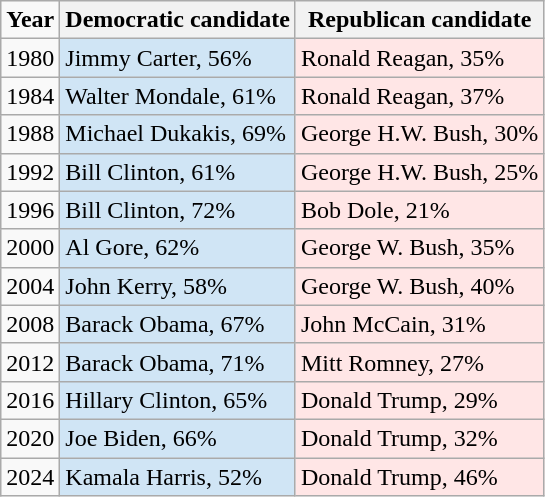<table class="wikitable">
<tr>
<td><strong>Year</strong></td>
<th>Democratic candidate</th>
<th>Republican candidate</th>
</tr>
<tr>
<td>1980 </td>
<td style="background:#d0e5f5;">Jimmy Carter, 56%</td>
<td style="background:#FFE6E6;">Ronald Reagan, 35%</td>
</tr>
<tr>
<td>1984 </td>
<td style="background:#d0e5f5;">Walter Mondale, 61%</td>
<td style="background:#FFE6E6;">Ronald Reagan, 37%</td>
</tr>
<tr>
<td>1988 </td>
<td style="background:#d0e5f5;">Michael Dukakis, 69%</td>
<td style="background:#FFE6E6;">George H.W. Bush, 30%</td>
</tr>
<tr>
<td>1992  </td>
<td style="background:#d0e5f5;">Bill Clinton, 61%</td>
<td style="background:#FFE6E6;">George H.W. Bush, 25%</td>
</tr>
<tr>
<td>1996 </td>
<td style="background:#d0e5f5;">Bill Clinton, 72%</td>
<td style="background:#FFE6E6;">Bob Dole, 21%</td>
</tr>
<tr>
<td>2000 </td>
<td style="background:#d0e5f5;">Al Gore, 62%</td>
<td style="background:#FFE6E6;">George W. Bush, 35%</td>
</tr>
<tr>
<td>2004 </td>
<td style="background:#d0e5f5;">John Kerry, 58%</td>
<td style="background:#FFE6E6;">George W. Bush, 40%</td>
</tr>
<tr>
<td>2008 </td>
<td style="background:#d0e5f5;">Barack Obama, 67%</td>
<td style="background:#FFE6E6;">John McCain, 31%</td>
</tr>
<tr>
<td>2012 </td>
<td style="background:#d0e5f5;">Barack Obama, 71%</td>
<td style="background:#FFE6E6;">Mitt Romney, 27%</td>
</tr>
<tr>
<td>2016 </td>
<td style="background:#d0e5f5;">Hillary Clinton, 65%</td>
<td style="background:#FFE6E6;">Donald Trump, 29%</td>
</tr>
<tr>
<td>2020 </td>
<td style="background:#d0e5f5;">Joe Biden, 66%</td>
<td style="background:#FFE6E6;">Donald Trump, 32%</td>
</tr>
<tr>
<td>2024 </td>
<td style="background:#d0e5f5;">Kamala Harris, 52%</td>
<td style="background:#FFE6E6;">Donald Trump, 46%</td>
</tr>
</table>
